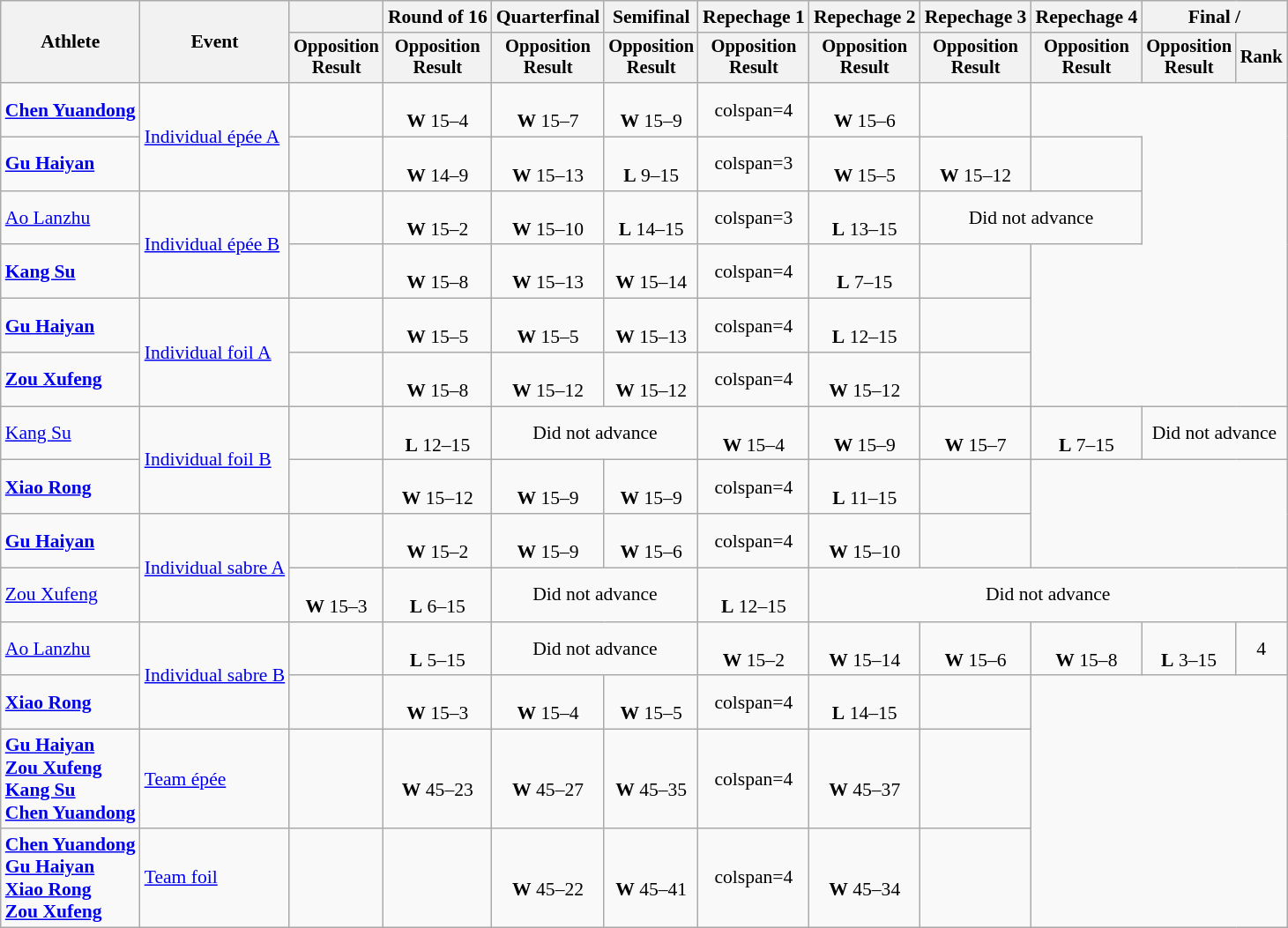<table class=wikitable style=font-size:90%;text-align:center>
<tr>
<th rowspan=2>Athlete</th>
<th rowspan=2>Event</th>
<th></th>
<th>Round of 16</th>
<th>Quarterfinal</th>
<th>Semifinal</th>
<th>Repechage 1</th>
<th>Repechage 2</th>
<th>Repechage 3</th>
<th>Repechage 4</th>
<th colspan=2>Final / </th>
</tr>
<tr style=font-size:95%>
<th>Opposition<br>Result</th>
<th>Opposition<br>Result</th>
<th>Opposition<br>Result</th>
<th>Opposition<br>Result</th>
<th>Opposition<br>Result</th>
<th>Opposition<br>Result</th>
<th>Opposition<br>Result</th>
<th>Opposition<br>Result</th>
<th>Opposition<br>Result</th>
<th>Rank</th>
</tr>
<tr align=center>
<td align=left><strong><a href='#'>Chen Yuandong</a></strong></td>
<td align=left rowspan=2><a href='#'>Individual épée A</a></td>
<td></td>
<td><br><strong>W</strong> 15–4</td>
<td><br><strong>W</strong> 15–7</td>
<td><br><strong>W</strong> 15–9</td>
<td>colspan=4 </td>
<td><br><strong>W</strong> 15–6</td>
<td></td>
</tr>
<tr align=center>
<td align=left><strong><a href='#'>Gu Haiyan</a></strong></td>
<td></td>
<td><br><strong>W</strong> 14–9</td>
<td><br><strong>W</strong> 15–13</td>
<td><br><strong>L</strong> 9–15</td>
<td>colspan=3 </td>
<td><br><strong>W</strong> 15–5</td>
<td><br><strong>W</strong> 15–12</td>
<td></td>
</tr>
<tr align=center>
<td align=left><a href='#'>Ao Lanzhu</a></td>
<td align=left rowspan=2><a href='#'>Individual épée B</a></td>
<td></td>
<td><br><strong>W</strong> 15–2</td>
<td><br><strong>W</strong> 15–10</td>
<td><br><strong>L</strong> 14–15</td>
<td>colspan=3 </td>
<td><br><strong>L</strong> 13–15</td>
<td colspan=2>Did not advance</td>
</tr>
<tr align=center>
<td align=left><strong><a href='#'>Kang Su</a></strong></td>
<td></td>
<td><br><strong>W</strong> 15–8</td>
<td><br><strong>W</strong> 15–13</td>
<td><br><strong>W</strong> 15–14</td>
<td>colspan=4 </td>
<td><br><strong>L</strong> 7–15</td>
<td></td>
</tr>
<tr align=center>
<td align=left><strong><a href='#'>Gu Haiyan</a></strong></td>
<td align=left rowspan=2><a href='#'>Individual foil A</a></td>
<td></td>
<td><br><strong>W</strong> 15–5</td>
<td><br><strong>W</strong> 15–5</td>
<td><br><strong>W</strong> 15–13</td>
<td>colspan=4 </td>
<td><br><strong>L</strong> 12–15</td>
<td></td>
</tr>
<tr align=center>
<td align=left><strong><a href='#'>Zou Xufeng</a></strong></td>
<td></td>
<td><br><strong>W</strong> 15–8</td>
<td><br><strong>W</strong> 15–12</td>
<td><br><strong>W</strong> 15–12</td>
<td>colspan=4 </td>
<td><br><strong>W</strong> 15–12</td>
<td></td>
</tr>
<tr align=center>
<td align=left><a href='#'>Kang Su</a></td>
<td align=left rowspan=2><a href='#'>Individual foil B</a></td>
<td></td>
<td><br><strong>L</strong> 12–15</td>
<td colspan=2>Did not advance</td>
<td><br><strong>W</strong> 15–4</td>
<td><br><strong>W</strong> 15–9</td>
<td><br><strong>W</strong> 15–7</td>
<td><br><strong>L</strong> 7–15</td>
<td colspan=2>Did not advance</td>
</tr>
<tr align=center>
<td align=left><strong><a href='#'>Xiao Rong</a></strong></td>
<td></td>
<td><br><strong>W</strong> 15–12</td>
<td><br><strong>W</strong> 15–9</td>
<td><br><strong>W</strong> 15–9</td>
<td>colspan=4 </td>
<td><br><strong>L</strong> 11–15</td>
<td></td>
</tr>
<tr align=center>
<td align=left><strong><a href='#'>Gu Haiyan</a></strong></td>
<td align=left rowspan=2><a href='#'>Individual sabre A</a></td>
<td></td>
<td><br><strong>W</strong> 15–2</td>
<td><br><strong>W</strong> 15–9</td>
<td><br><strong>W</strong> 15–6</td>
<td>colspan=4 </td>
<td><br><strong>W</strong> 15–10</td>
<td></td>
</tr>
<tr align=center>
<td align=left><a href='#'>Zou Xufeng</a></td>
<td><br><strong>W</strong> 15–3</td>
<td><br><strong>L</strong> 6–15</td>
<td colspan=2>Did not advance</td>
<td><br><strong>L</strong> 12–15</td>
<td colspan=5>Did not advance</td>
</tr>
<tr align=center>
<td align=left><a href='#'>Ao Lanzhu</a></td>
<td align=left rowspan=2><a href='#'>Individual sabre B</a></td>
<td></td>
<td><br><strong>L</strong> 5–15</td>
<td colspan=2>Did not advance</td>
<td><br><strong>W</strong> 15–2</td>
<td><br><strong>W</strong> 15–14</td>
<td><br><strong>W</strong> 15–6</td>
<td><br><strong>W</strong> 15–8</td>
<td><br><strong>L</strong> 3–15</td>
<td>4</td>
</tr>
<tr align=center>
<td align=left><strong><a href='#'>Xiao Rong</a></strong></td>
<td></td>
<td><br><strong>W</strong> 15–3</td>
<td><br><strong>W</strong> 15–4</td>
<td><br><strong>W</strong> 15–5</td>
<td>colspan=4 </td>
<td><br><strong>L</strong> 14–15</td>
<td></td>
</tr>
<tr align=center>
<td align=left><strong><a href='#'>Gu Haiyan</a></strong><br><strong><a href='#'>Zou Xufeng</a></strong><br><strong><a href='#'>Kang Su</a></strong><br><strong><a href='#'>Chen Yuandong</a></strong></td>
<td align=left><a href='#'>Team épée</a></td>
<td></td>
<td><br><strong>W</strong> 45–23</td>
<td><br><strong>W</strong> 45–27</td>
<td><br><strong>W</strong> 45–35</td>
<td>colspan=4 </td>
<td><br><strong>W</strong> 45–37</td>
<td></td>
</tr>
<tr align=center>
<td align=left><strong><a href='#'>Chen Yuandong</a></strong><br><strong><a href='#'>Gu Haiyan</a></strong><br><strong><a href='#'>Xiao Rong</a></strong><br><strong><a href='#'>Zou Xufeng</a></strong></td>
<td align=left><a href='#'>Team foil</a></td>
<td></td>
<td></td>
<td><br><strong>W</strong> 45–22</td>
<td><br><strong>W</strong> 45–41</td>
<td>colspan=4 </td>
<td><br><strong>W</strong> 45–34</td>
<td></td>
</tr>
</table>
